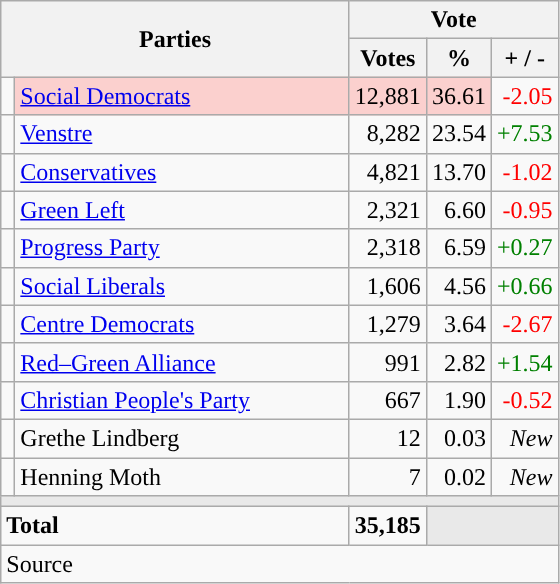<table class="wikitable" style="text-align:right;">
<tr>
<th style="text-align:centre;" rowspan="2" colspan="2" width="225">Parties</th>
<th colspan="3">Vote</th>
</tr>
<tr>
<th width="15">Votes</th>
<th width="15">%</th>
<th width="15">+ / -</th>
</tr>
<tr>
<td width="2" style="color:inherit;background:"></td>
<td bgcolor=#fbd0ce  align="left"><a href='#'>Social Democrats</a></td>
<td bgcolor=#fbd0ce>12,881</td>
<td bgcolor=#fbd0ce>36.61</td>
<td style=color:red;>-2.05</td>
</tr>
<tr>
<td width="2" style="color:inherit;background:"></td>
<td align="left"><a href='#'>Venstre</a></td>
<td>8,282</td>
<td>23.54</td>
<td style=color:green;>+7.53</td>
</tr>
<tr>
<td width="2" style="color:inherit;background:"></td>
<td align="left"><a href='#'>Conservatives</a></td>
<td>4,821</td>
<td>13.70</td>
<td style=color:red;>-1.02</td>
</tr>
<tr>
<td width="2" style="color:inherit;background:"></td>
<td align="left"><a href='#'>Green Left</a></td>
<td>2,321</td>
<td>6.60</td>
<td style=color:red;>-0.95</td>
</tr>
<tr>
<td width="2" style="color:inherit;background:"></td>
<td align="left"><a href='#'>Progress Party</a></td>
<td>2,318</td>
<td>6.59</td>
<td style=color:green;>+0.27</td>
</tr>
<tr>
<td width="2" style="color:inherit;background:"></td>
<td align="left"><a href='#'>Social Liberals</a></td>
<td>1,606</td>
<td>4.56</td>
<td style=color:green;>+0.66</td>
</tr>
<tr>
<td width="2" style="color:inherit;background:"></td>
<td align="left"><a href='#'>Centre Democrats</a></td>
<td>1,279</td>
<td>3.64</td>
<td style=color:red;>-2.67</td>
</tr>
<tr>
<td width="2" style="color:inherit;background:"></td>
<td align="left"><a href='#'>Red–Green Alliance</a></td>
<td>991</td>
<td>2.82</td>
<td style=color:green;>+1.54</td>
</tr>
<tr>
<td width="2" style="color:inherit;background:"></td>
<td align="left"><a href='#'>Christian People's Party</a></td>
<td>667</td>
<td>1.90</td>
<td style=color:red;>-0.52</td>
</tr>
<tr>
<td width="2" style="color:inherit;background:"></td>
<td align="left">Grethe Lindberg</td>
<td>12</td>
<td>0.03</td>
<td><em>New</em></td>
</tr>
<tr>
<td width="2" style="color:inherit;background:"></td>
<td align="left">Henning Moth</td>
<td>7</td>
<td>0.02</td>
<td><em>New</em></td>
</tr>
<tr>
<td colspan="7" bgcolor="#E9E9E9"></td>
</tr>
<tr>
<td align="left" colspan="2"><strong>Total</strong></td>
<td><strong>35,185</strong></td>
<td bgcolor="#E9E9E9" colspan="2"></td>
</tr>
<tr>
<td align="left" colspan="6">Source</td>
</tr>
</table>
